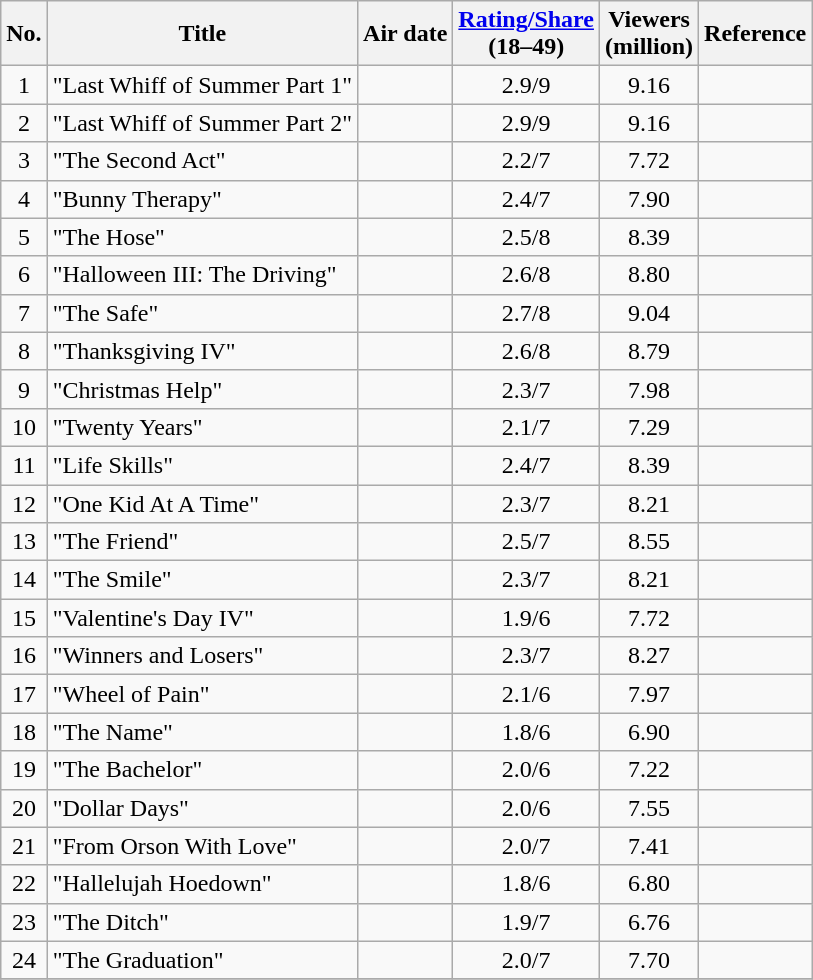<table class="wikitable">
<tr>
<th>No.</th>
<th>Title</th>
<th>Air date</th>
<th><a href='#'>Rating/Share</a><br>(18–49)</th>
<th>Viewers<br>(million)</th>
<th>Reference</th>
</tr>
<tr>
<td style="text-align:center">1</td>
<td>"Last Whiff of Summer Part 1"</td>
<td></td>
<td style="text-align:center">2.9/9</td>
<td style="text-align:center">9.16</td>
<td style="text-align:center"></td>
</tr>
<tr>
<td style="text-align:center">2</td>
<td>"Last Whiff of Summer Part 2"</td>
<td></td>
<td style="text-align:center">2.9/9</td>
<td style="text-align:center">9.16</td>
<td style="text-align:center"></td>
</tr>
<tr>
<td style="text-align:center">3</td>
<td>"The Second Act"</td>
<td></td>
<td style="text-align:center">2.2/7</td>
<td style="text-align:center">7.72</td>
<td style="text-align:center"></td>
</tr>
<tr>
<td style="text-align:center">4</td>
<td>"Bunny Therapy"</td>
<td></td>
<td style="text-align:center">2.4/7</td>
<td style="text-align:center">7.90</td>
<td style="text-align:center"></td>
</tr>
<tr>
<td style="text-align:center">5</td>
<td>"The Hose"</td>
<td></td>
<td style="text-align:center">2.5/8</td>
<td style="text-align:center">8.39</td>
<td style="text-align:center"></td>
</tr>
<tr>
<td style="text-align:center">6</td>
<td>"Halloween III: The Driving"</td>
<td></td>
<td style="text-align:center">2.6/8</td>
<td style="text-align:center">8.80</td>
<td style="text-align:center"></td>
</tr>
<tr>
<td style="text-align:center">7</td>
<td>"The Safe"</td>
<td></td>
<td style="text-align:center">2.7/8</td>
<td style="text-align:center">9.04</td>
<td style="text-align:center"></td>
</tr>
<tr>
<td style="text-align:center">8</td>
<td>"Thanksgiving IV"</td>
<td></td>
<td style="text-align:center">2.6/8</td>
<td style="text-align:center">8.79</td>
<td style="text-align:center"></td>
</tr>
<tr>
<td style="text-align:center">9</td>
<td>"Christmas Help"</td>
<td></td>
<td style="text-align:center">2.3/7</td>
<td style="text-align:center">7.98</td>
<td style="text-align:center"></td>
</tr>
<tr>
<td style="text-align:center">10</td>
<td>"Twenty Years"</td>
<td></td>
<td style="text-align:center">2.1/7</td>
<td style="text-align:center">7.29</td>
<td style="text-align:center"></td>
</tr>
<tr>
<td style="text-align:center">11</td>
<td>"Life Skills"</td>
<td></td>
<td style="text-align:center">2.4/7</td>
<td style="text-align:center">8.39</td>
<td style="text-align:center"></td>
</tr>
<tr>
<td style="text-align:center">12</td>
<td>"One Kid At A Time"</td>
<td></td>
<td style="text-align:center">2.3/7</td>
<td style="text-align:center">8.21</td>
<td style="text-align:center"></td>
</tr>
<tr>
<td style="text-align:center">13</td>
<td>"The Friend"</td>
<td></td>
<td style="text-align:center">2.5/7</td>
<td style="text-align:center">8.55</td>
<td style="text-align:center"></td>
</tr>
<tr>
<td style="text-align:center">14</td>
<td>"The Smile"</td>
<td></td>
<td style="text-align:center">2.3/7</td>
<td style="text-align:center">8.21</td>
<td style="text-align:center"></td>
</tr>
<tr>
<td style="text-align:center">15</td>
<td>"Valentine's Day IV"</td>
<td></td>
<td style="text-align:center">1.9/6</td>
<td style="text-align:center">7.72</td>
<td style="text-align:center"></td>
</tr>
<tr>
<td style="text-align:center">16</td>
<td>"Winners and Losers"</td>
<td></td>
<td style="text-align:center">2.3/7</td>
<td style="text-align:center">8.27</td>
<td style="text-align:center"></td>
</tr>
<tr>
<td style="text-align:center">17</td>
<td>"Wheel of Pain"</td>
<td></td>
<td style="text-align:center">2.1/6</td>
<td style="text-align:center">7.97</td>
<td style="text-align:center"></td>
</tr>
<tr>
<td style="text-align:center">18</td>
<td>"The Name"</td>
<td></td>
<td style="text-align:center">1.8/6</td>
<td style="text-align:center">6.90</td>
<td style="text-align:center"></td>
</tr>
<tr>
<td style="text-align:center">19</td>
<td>"The Bachelor"</td>
<td></td>
<td style="text-align:center">2.0/6</td>
<td style="text-align:center">7.22</td>
<td style="text-align:center"></td>
</tr>
<tr>
<td style="text-align:center">20</td>
<td>"Dollar Days"</td>
<td></td>
<td style="text-align:center">2.0/6</td>
<td style="text-align:center">7.55</td>
<td style="text-align:center"></td>
</tr>
<tr>
<td style="text-align:center">21</td>
<td>"From Orson With Love"</td>
<td></td>
<td style="text-align:center">2.0/7</td>
<td style="text-align:center">7.41</td>
<td style="text-align:center"></td>
</tr>
<tr>
<td style="text-align:center">22</td>
<td>"Hallelujah Hoedown"</td>
<td></td>
<td style="text-align:center">1.8/6</td>
<td style="text-align:center">6.80</td>
<td style="text-align:center"></td>
</tr>
<tr>
<td style="text-align:center">23</td>
<td>"The Ditch"</td>
<td></td>
<td style="text-align:center">1.9/7</td>
<td style="text-align:center">6.76</td>
<td style="text-align:center"></td>
</tr>
<tr>
<td style="text-align:center">24</td>
<td>"The Graduation"</td>
<td></td>
<td style="text-align:center">2.0/7</td>
<td style="text-align:center">7.70</td>
<td style="text-align:center"></td>
</tr>
<tr>
</tr>
</table>
